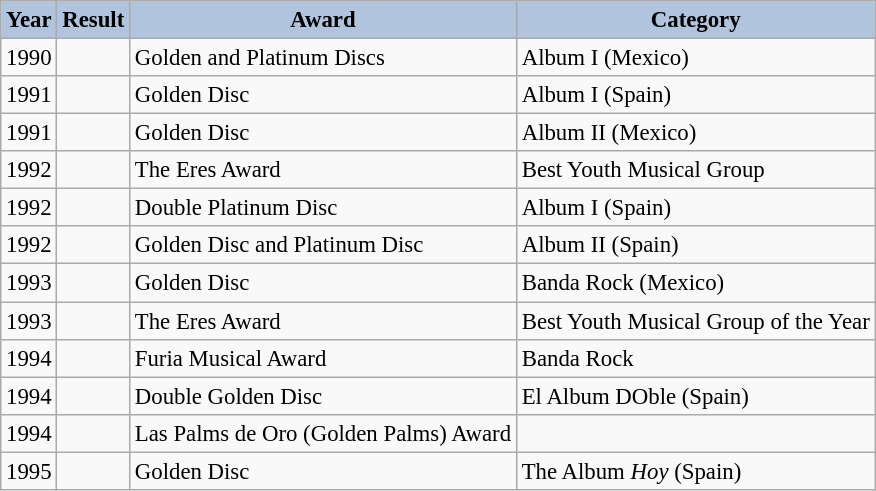<table class="wikitable" style="font-size: 95%;">
<tr>
<th style="background: #B0C4DE;">Year</th>
<th style="background: #B0C4DE;">Result</th>
<th style="background: #B0C4DE;">Award</th>
<th style="background: #B0C4DE;">Category</th>
</tr>
<tr>
<td>1990</td>
<td></td>
<td>Golden and Platinum Discs</td>
<td>Album I (Mexico)</td>
</tr>
<tr>
<td>1991</td>
<td></td>
<td>Golden Disc</td>
<td>Album I (Spain)</td>
</tr>
<tr>
<td>1991</td>
<td></td>
<td>Golden Disc</td>
<td>Album II (Mexico)</td>
</tr>
<tr>
<td>1992</td>
<td></td>
<td>The Eres Award</td>
<td>Best Youth Musical Group</td>
</tr>
<tr>
<td>1992</td>
<td></td>
<td>Double Platinum Disc</td>
<td>Album I (Spain)</td>
</tr>
<tr>
<td>1992</td>
<td></td>
<td>Golden Disc and Platinum Disc</td>
<td>Album II (Spain)</td>
</tr>
<tr>
<td>1993</td>
<td></td>
<td>Golden Disc</td>
<td>Banda Rock (Mexico)</td>
</tr>
<tr>
<td>1993</td>
<td></td>
<td>The Eres Award</td>
<td>Best Youth Musical Group of the Year</td>
</tr>
<tr>
<td>1994</td>
<td></td>
<td>Furia Musical Award</td>
<td>Banda Rock</td>
</tr>
<tr>
<td>1994</td>
<td></td>
<td>Double Golden Disc</td>
<td>El Album DOble (Spain)</td>
</tr>
<tr>
<td>1994</td>
<td></td>
<td>Las Palms de Oro (Golden Palms) Award</td>
<td></td>
</tr>
<tr>
<td>1995</td>
<td></td>
<td>Golden Disc</td>
<td>The Album <em>Hoy</em> (Spain)</td>
</tr>
</table>
